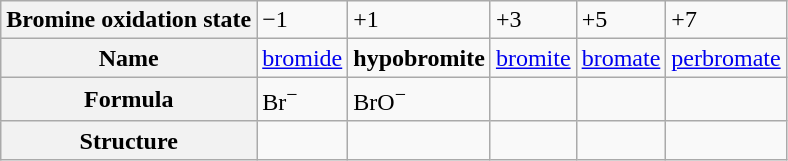<table class="wikitable">
<tr>
<th>Bromine oxidation state</th>
<td>−1</td>
<td>+1</td>
<td>+3</td>
<td>+5</td>
<td>+7</td>
</tr>
<tr>
<th>Name</th>
<td><a href='#'>bromide</a></td>
<td><strong>hypobromite</strong></td>
<td><a href='#'>bromite</a></td>
<td><a href='#'>bromate</a></td>
<td><a href='#'>perbromate</a></td>
</tr>
<tr>
<th>Formula</th>
<td>Br<sup>−</sup></td>
<td>BrO<sup>−</sup></td>
<td></td>
<td></td>
<td></td>
</tr>
<tr>
<th>Structure</th>
<td></td>
<td></td>
<td></td>
<td></td>
<td></td>
</tr>
</table>
